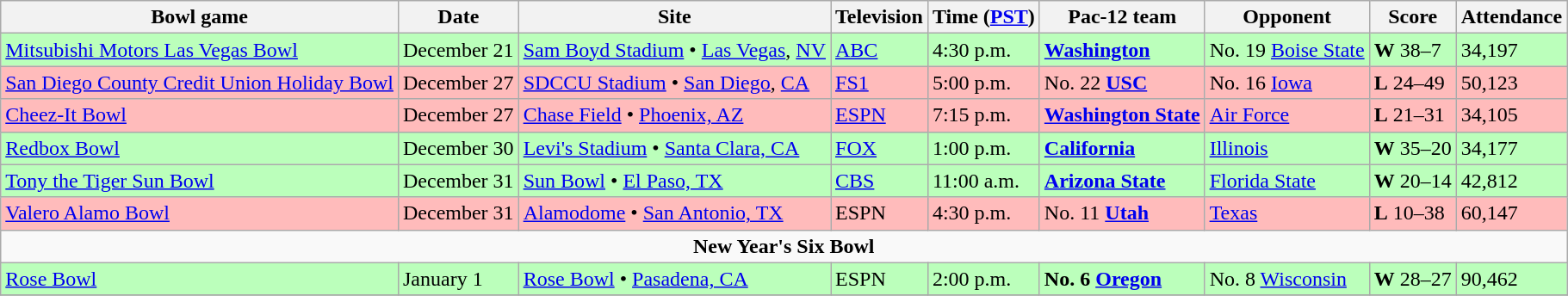<table class="wikitable">
<tr>
<th>Bowl game</th>
<th>Date</th>
<th>Site</th>
<th>Television</th>
<th>Time (<a href='#'>PST</a>)</th>
<th>Pac-12 team</th>
<th>Opponent</th>
<th>Score</th>
<th>Attendance</th>
</tr>
<tr style="background:#bfb;">
<td><a href='#'>Mitsubishi Motors Las Vegas Bowl</a></td>
<td>December 21</td>
<td><a href='#'>Sam Boyd Stadium</a> • <a href='#'>Las Vegas</a>, <a href='#'>NV</a></td>
<td><a href='#'>ABC</a></td>
<td>4:30 p.m.</td>
<td><strong><a href='#'>Washington</a></strong></td>
<td>No. 19 <a href='#'>Boise State</a></td>
<td><strong>W</strong> 38–7</td>
<td>34,197</td>
</tr>
<tr style="background:#fbb;">
<td><a href='#'>San Diego County Credit Union Holiday Bowl</a></td>
<td>December 27</td>
<td><a href='#'>SDCCU Stadium</a> • <a href='#'>San Diego</a>, <a href='#'>CA</a></td>
<td><a href='#'>FS1</a></td>
<td>5:00 p.m.</td>
<td>No. 22 <strong><a href='#'>USC</a></strong></td>
<td>No. 16 <a href='#'>Iowa</a></td>
<td><strong>L</strong> 24–49</td>
<td>50,123</td>
</tr>
<tr style="background:#fbb;">
<td><a href='#'>Cheez-It Bowl</a></td>
<td>December 27</td>
<td><a href='#'>Chase Field</a> • <a href='#'>Phoenix, AZ</a></td>
<td><a href='#'>ESPN</a></td>
<td>7:15 p.m.</td>
<td><strong><a href='#'>Washington State</a></strong></td>
<td><a href='#'>Air Force</a></td>
<td><strong>L</strong> 21–31</td>
<td>34,105</td>
</tr>
<tr style="background:#bfb;">
<td><a href='#'>Redbox Bowl</a></td>
<td>December 30</td>
<td><a href='#'>Levi's Stadium</a> • <a href='#'>Santa Clara, CA</a></td>
<td><a href='#'>FOX</a></td>
<td>1:00 p.m.</td>
<td><strong><a href='#'>California</a></strong></td>
<td><a href='#'>Illinois</a></td>
<td><strong>W</strong> 35–20</td>
<td>34,177</td>
</tr>
<tr style="background:#bfb;">
<td><a href='#'>Tony the Tiger Sun Bowl</a></td>
<td>December 31</td>
<td><a href='#'>Sun Bowl</a> • <a href='#'>El Paso, TX</a></td>
<td><a href='#'>CBS</a></td>
<td>11:00 a.m.</td>
<td><strong><a href='#'>Arizona State</a></strong></td>
<td><a href='#'>Florida State</a></td>
<td><strong>W</strong> 20–14</td>
<td>42,812</td>
</tr>
<tr style="background:#fbb;">
<td><a href='#'>Valero Alamo Bowl</a></td>
<td>December 31</td>
<td><a href='#'>Alamodome</a> • <a href='#'>San Antonio, TX</a></td>
<td>ESPN</td>
<td>4:30 p.m.</td>
<td>No. 11 <strong><a href='#'>Utah</a></strong></td>
<td><a href='#'>Texas</a></td>
<td><strong>L</strong> 10–38</td>
<td>60,147</td>
</tr>
<tr>
<td colspan="9" style="text-align:center;"><strong>New Year's Six Bowl</strong></td>
</tr>
<tr style="background:#bfb;">
<td><a href='#'>Rose Bowl</a></td>
<td>January 1</td>
<td><a href='#'>Rose Bowl</a> • <a href='#'>Pasadena, CA</a></td>
<td>ESPN</td>
<td>2:00 p.m.</td>
<td><strong>No. 6 <a href='#'>Oregon</a></strong></td>
<td>No. 8 <a href='#'>Wisconsin</a></td>
<td><strong>W</strong> 28–27</td>
<td>90,462</td>
</tr>
<tr>
</tr>
</table>
